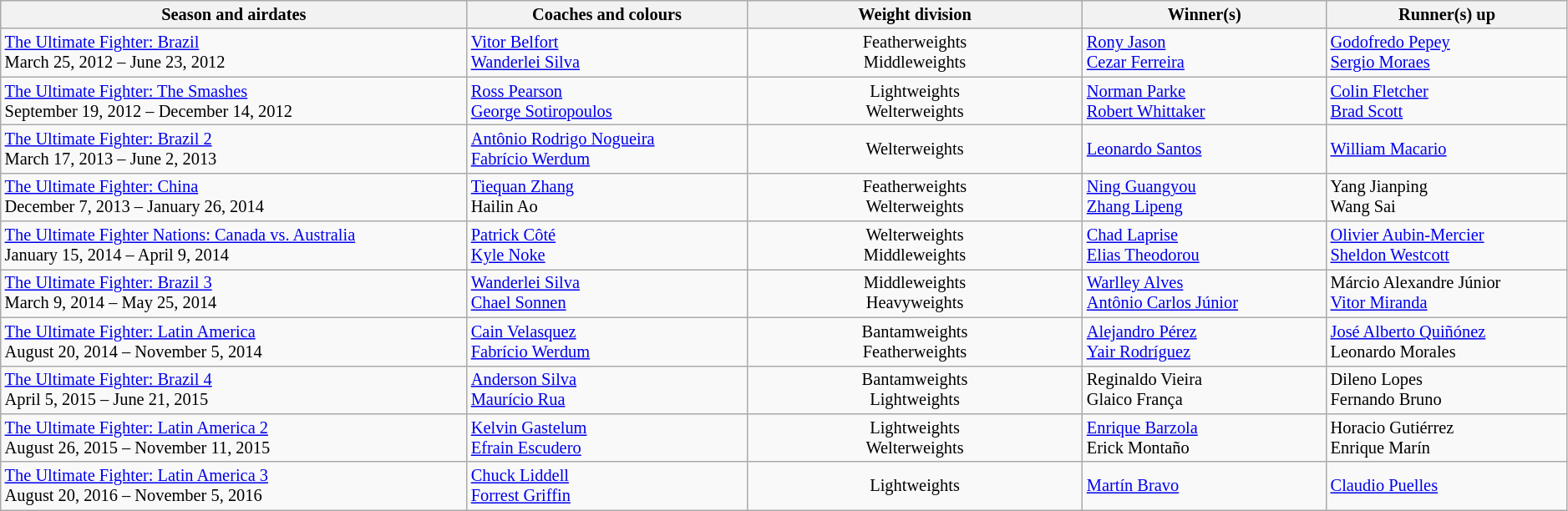<table class="wikitable sortable" style="font-size:85%; text-align:left; width:99%;">
<tr>
<th style="width:120px;">Season and airdates</th>
<th style="width:50px;">Coaches and colours</th>
<th style="width:10px;">Weight division</th>
<th style="width:20px;">Winner(s)</th>
<th style="width:20px;">Runner(s) up </th>
</tr>
<tr>
<td><a href='#'>The Ultimate Fighter: Brazil</a><br>March 25, 2012 – June 23, 2012</td>
<td> <a href='#'>Vitor Belfort</a> <br>  <a href='#'>Wanderlei Silva</a></td>
<td align=center>Featherweights <br> Middleweights</td>
<td> <a href='#'>Rony Jason</a><br>  <a href='#'>Cezar Ferreira</a></td>
<td> <a href='#'>Godofredo Pepey</a><br>  <a href='#'>Sergio Moraes</a></td>
</tr>
<tr>
<td><a href='#'>The Ultimate Fighter: The Smashes</a><br>September 19, 2012 – December 14, 2012</td>
<td> <a href='#'>Ross Pearson</a> <br>  <a href='#'>George Sotiropoulos</a></td>
<td align=center>Lightweights <br> Welterweights</td>
<td> <a href='#'>Norman Parke</a><br> <a href='#'>Robert Whittaker</a></td>
<td> <a href='#'>Colin Fletcher</a><br> <a href='#'>Brad Scott</a></td>
</tr>
<tr>
<td><a href='#'>The Ultimate Fighter: Brazil 2</a><br>March 17, 2013 – June 2, 2013</td>
<td> <a href='#'>Antônio Rodrigo Nogueira</a> <br>  <a href='#'>Fabrício Werdum</a></td>
<td align=center>Welterweights</td>
<td> <a href='#'>Leonardo Santos</a></td>
<td> <a href='#'>William Macario</a></td>
</tr>
<tr>
<td><a href='#'>The Ultimate Fighter: China</a><br>December 7, 2013 – January 26, 2014</td>
<td> <a href='#'>Tiequan Zhang</a><br> Hailin Ao</td>
<td align=center>Featherweights<br>Welterweights</td>
<td> <a href='#'>Ning Guangyou</a><br> <a href='#'>Zhang Lipeng</a></td>
<td> Yang Jianping<br> Wang Sai</td>
</tr>
<tr>
<td><a href='#'>The Ultimate Fighter Nations: Canada vs. Australia</a><br>January 15, 2014 – April 9, 2014</td>
<td> <a href='#'>Patrick Côté</a><br>  <a href='#'>Kyle Noke</a></td>
<td align=center>Welterweights<br>Middleweights</td>
<td> <a href='#'>Chad Laprise</a><br> <a href='#'>Elias Theodorou</a></td>
<td> <a href='#'>Olivier Aubin-Mercier</a><br> <a href='#'>Sheldon Westcott</a></td>
</tr>
<tr>
<td><a href='#'>The Ultimate Fighter: Brazil 3</a><br>March 9, 2014 – May 25, 2014</td>
<td> <a href='#'>Wanderlei Silva</a><br>  <a href='#'>Chael Sonnen</a></td>
<td align=center>Middleweights<br>Heavyweights</td>
<td> <a href='#'>Warlley Alves</a><br> <a href='#'>Antônio Carlos Júnior</a></td>
<td> Márcio Alexandre Júnior<br> <a href='#'>Vitor Miranda</a></td>
</tr>
<tr>
<td><a href='#'>The Ultimate Fighter: Latin America</a><br>August 20, 2014 – November 5, 2014</td>
<td> <a href='#'>Cain Velasquez</a><br> <a href='#'>Fabrício Werdum</a></td>
<td align=center>Bantamweights<br>Featherweights</td>
<td> <a href='#'>Alejandro Pérez</a><br> <a href='#'>Yair Rodríguez</a></td>
<td> <a href='#'>José Alberto Quiñónez</a><br> Leonardo Morales</td>
</tr>
<tr>
<td><a href='#'>The Ultimate Fighter: Brazil 4</a><br>April 5, 2015 – June 21, 2015</td>
<td> <a href='#'>Anderson Silva</a><br> <a href='#'>Maurício Rua</a></td>
<td align=center>Bantamweights<br>Lightweights</td>
<td> Reginaldo Vieira<br> Glaico França</td>
<td> Dileno Lopes<br> Fernando Bruno</td>
</tr>
<tr>
<td><a href='#'>The Ultimate Fighter: Latin America 2</a><br>August 26, 2015 – November 11, 2015</td>
<td> <a href='#'>Kelvin Gastelum</a><br> <a href='#'>Efrain Escudero</a></td>
<td align=center>Lightweights<br>Welterweights</td>
<td> <a href='#'>Enrique Barzola</a><br> Erick Montaño</td>
<td> Horacio Gutiérrez<br> Enrique Marín</td>
</tr>
<tr>
<td><a href='#'>The Ultimate Fighter: Latin America 3</a><br>August 20, 2016 – November 5, 2016</td>
<td> <a href='#'>Chuck Liddell</a><br> <a href='#'>Forrest Griffin</a></td>
<td align=center>Lightweights</td>
<td> <a href='#'>Martín Bravo</a></td>
<td> <a href='#'>Claudio Puelles</a></td>
</tr>
</table>
